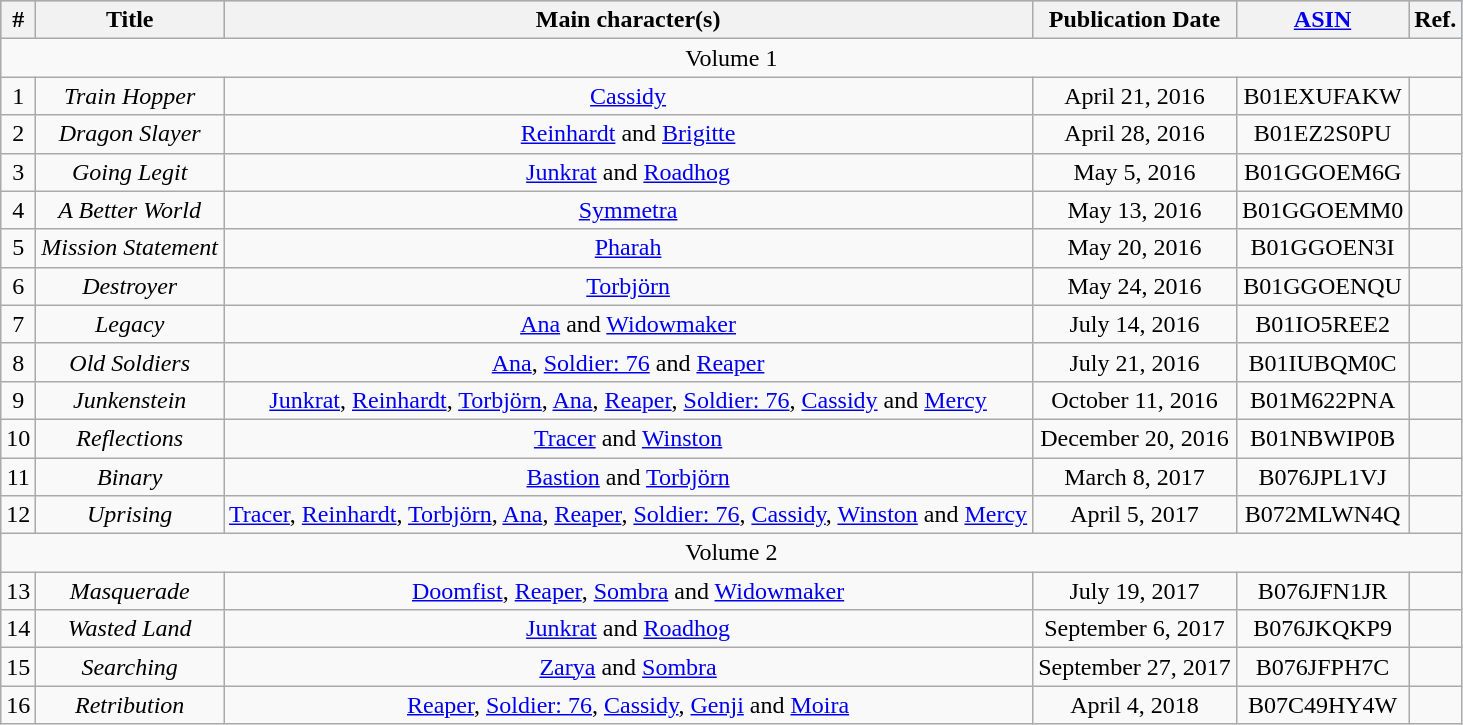<table class="wikitable">
<tr style="background:#b0c4de; text-align:center;">
<th>#</th>
<th>Title</th>
<th>Main character(s)</th>
<th>Publication Date</th>
<th><a href='#'>ASIN</a></th>
<th>Ref.</th>
</tr>
<tr align="center">
<td colspan="6">Volume 1</td>
</tr>
<tr align="center">
<td>1</td>
<td><em>Train Hopper</em></td>
<td><a href='#'>Cassidy</a></td>
<td>April 21, 2016</td>
<td>B01EXUFAKW</td>
<td></td>
</tr>
<tr align="center">
<td>2</td>
<td><em>Dragon Slayer</em></td>
<td><a href='#'>Reinhardt</a> and <a href='#'>Brigitte</a></td>
<td>April 28, 2016</td>
<td>B01EZ2S0PU</td>
<td></td>
</tr>
<tr align="center">
<td>3</td>
<td><em>Going Legit</em></td>
<td><a href='#'>Junkrat</a> and <a href='#'>Roadhog</a></td>
<td>May 5, 2016</td>
<td>B01GGOEM6G</td>
<td></td>
</tr>
<tr align="center">
<td>4</td>
<td><em>A Better World</em></td>
<td><a href='#'>Symmetra</a></td>
<td>May 13, 2016</td>
<td>B01GGOEMM0</td>
<td></td>
</tr>
<tr align="center">
<td>5</td>
<td><em>Mission Statement</em></td>
<td><a href='#'>Pharah</a></td>
<td>May 20, 2016</td>
<td>B01GGOEN3I</td>
<td></td>
</tr>
<tr align="center">
<td>6</td>
<td><em>Destroyer</em></td>
<td><a href='#'>Torbjörn</a></td>
<td>May 24, 2016</td>
<td>B01GGOENQU</td>
<td></td>
</tr>
<tr align="center">
<td>7</td>
<td><em>Legacy</em></td>
<td><a href='#'>Ana</a> and <a href='#'>Widowmaker</a></td>
<td>July 14, 2016</td>
<td>B01IO5REE2</td>
<td></td>
</tr>
<tr align="center">
<td>8</td>
<td><em>Old Soldiers</em></td>
<td><a href='#'>Ana</a>, <a href='#'>Soldier: 76</a> and <a href='#'>Reaper</a></td>
<td>July 21, 2016</td>
<td>B01IUBQM0C</td>
<td></td>
</tr>
<tr align="center">
<td>9</td>
<td><em>Junkenstein</em></td>
<td><a href='#'>Junkrat</a>, <a href='#'>Reinhardt</a>, <a href='#'>Torbjörn</a>, <a href='#'>Ana</a>, <a href='#'>Reaper</a>, <a href='#'>Soldier: 76</a>, <a href='#'>Cassidy</a> and <a href='#'>Mercy</a></td>
<td>October 11, 2016</td>
<td>B01M622PNA</td>
<td></td>
</tr>
<tr align="center">
<td>10</td>
<td><em>Reflections</em></td>
<td><a href='#'>Tracer</a> and <a href='#'>Winston</a></td>
<td>December 20, 2016</td>
<td>B01NBWIP0B</td>
<td></td>
</tr>
<tr align="center">
<td>11</td>
<td><em>Binary</em></td>
<td><a href='#'>Bastion</a> and <a href='#'>Torbjörn</a></td>
<td>March 8, 2017</td>
<td>B076JPL1VJ</td>
<td></td>
</tr>
<tr align="center">
<td>12</td>
<td><em>Uprising</em></td>
<td><a href='#'>Tracer</a>, <a href='#'>Reinhardt</a>, <a href='#'>Torbjörn</a>, <a href='#'>Ana</a>, <a href='#'>Reaper</a>, <a href='#'>Soldier: 76</a>, <a href='#'>Cassidy</a>, <a href='#'>Winston</a> and <a href='#'>Mercy</a></td>
<td>April 5, 2017</td>
<td>B072MLWN4Q</td>
<td></td>
</tr>
<tr align="center">
<td colspan="6">Volume 2</td>
</tr>
<tr align="center">
<td>13</td>
<td><em>Masquerade</em></td>
<td><a href='#'>Doomfist</a>, <a href='#'>Reaper</a>, <a href='#'>Sombra</a> and <a href='#'>Widowmaker</a></td>
<td>July 19, 2017</td>
<td>B076JFN1JR</td>
<td></td>
</tr>
<tr align="center">
<td>14</td>
<td><em>Wasted Land</em></td>
<td><a href='#'>Junkrat</a> and <a href='#'>Roadhog</a></td>
<td>September 6, 2017</td>
<td>B076JKQKP9</td>
<td></td>
</tr>
<tr align="center">
<td>15</td>
<td><em>Searching</em></td>
<td><a href='#'>Zarya</a> and <a href='#'>Sombra</a></td>
<td>September 27, 2017</td>
<td>B076JFPH7C</td>
<td></td>
</tr>
<tr align="center">
<td>16</td>
<td><em>Retribution</em></td>
<td><a href='#'>Reaper</a>, <a href='#'>Soldier: 76</a>, <a href='#'>Cassidy</a>, <a href='#'>Genji</a> and <a href='#'>Moira</a></td>
<td>April 4, 2018</td>
<td>B07C49HY4W</td>
<td></td>
</tr>
</table>
